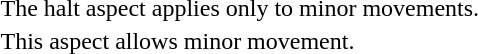<table>
<tr>
<td></td>
<td>The halt aspect applies only to minor movements.</td>
</tr>
<tr>
<td></td>
<td>This aspect allows minor movement.</td>
</tr>
</table>
